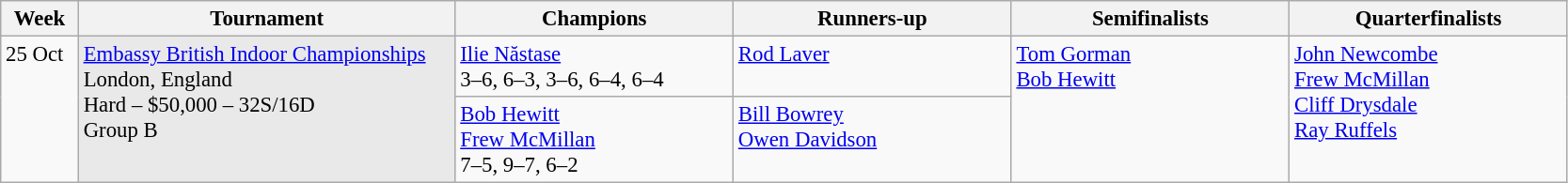<table class=wikitable style=font-size:95%>
<tr>
<th style="width:48px;">Week</th>
<th style="width:260px;">Tournament</th>
<th style="width:190px;">Champions</th>
<th style="width:190px;">Runners-up</th>
<th style="width:190px;">Semifinalists</th>
<th style="width:190px;">Quarterfinalists</th>
</tr>
<tr valign=top>
<td rowspan=2>25 Oct</td>
<td style="background:#E9E9E9;" rowspan="2"><a href='#'>Embassy British Indoor Championships</a> <br> London, England <br> Hard – $50,000 – 32S/16D <br> Group B</td>
<td> <a href='#'>Ilie Năstase</a> <br> 3–6, 6–3, 3–6, 6–4, 6–4</td>
<td> <a href='#'>Rod Laver</a></td>
<td rowspan=2> <a href='#'>Tom Gorman</a> <br>  <a href='#'>Bob Hewitt</a></td>
<td rowspan=2> <a href='#'>John Newcombe</a> <br>  <a href='#'>Frew McMillan</a> <br>  <a href='#'>Cliff Drysdale</a> <br>  <a href='#'>Ray Ruffels</a></td>
</tr>
<tr valign=top>
<td> <a href='#'>Bob Hewitt</a> <br>  <a href='#'>Frew McMillan</a> <br> 7–5, 9–7, 6–2</td>
<td> <a href='#'>Bill Bowrey</a> <br>  <a href='#'>Owen Davidson</a></td>
</tr>
</table>
